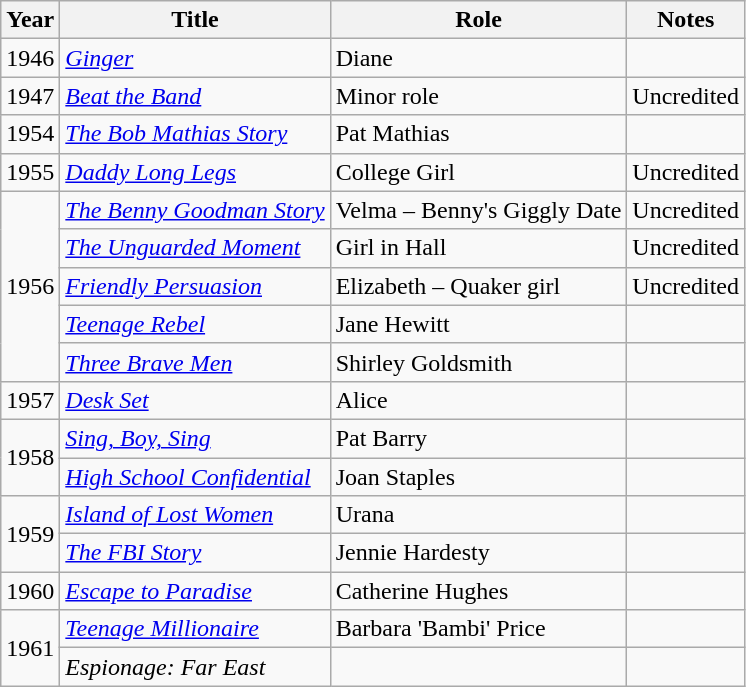<table class="wikitable">
<tr>
<th>Year</th>
<th>Title</th>
<th>Role</th>
<th>Notes</th>
</tr>
<tr>
<td>1946</td>
<td><em><a href='#'>Ginger</a></em></td>
<td>Diane</td>
<td></td>
</tr>
<tr>
<td>1947</td>
<td><em><a href='#'>Beat the Band</a></em></td>
<td>Minor role</td>
<td>Uncredited</td>
</tr>
<tr>
<td>1954</td>
<td><em><a href='#'>The Bob Mathias Story</a></em></td>
<td>Pat Mathias</td>
<td></td>
</tr>
<tr>
<td>1955</td>
<td><em><a href='#'>Daddy Long Legs</a></em></td>
<td>College Girl</td>
<td>Uncredited</td>
</tr>
<tr>
<td rowspan=5>1956</td>
<td><em><a href='#'>The Benny Goodman Story</a></em></td>
<td>Velma – Benny's Giggly Date</td>
<td>Uncredited</td>
</tr>
<tr>
<td><em><a href='#'>The Unguarded Moment</a></em></td>
<td>Girl in Hall</td>
<td>Uncredited</td>
</tr>
<tr>
<td><em><a href='#'>Friendly Persuasion</a></em></td>
<td>Elizabeth – Quaker girl</td>
<td>Uncredited</td>
</tr>
<tr>
<td><em><a href='#'>Teenage Rebel</a></em></td>
<td>Jane Hewitt</td>
<td></td>
</tr>
<tr>
<td><em><a href='#'>Three Brave Men</a></em></td>
<td>Shirley Goldsmith</td>
<td></td>
</tr>
<tr>
<td>1957</td>
<td><em><a href='#'>Desk Set</a></em></td>
<td>Alice</td>
<td></td>
</tr>
<tr>
<td rowspan=2>1958</td>
<td><em><a href='#'>Sing, Boy, Sing</a></em></td>
<td>Pat Barry</td>
<td></td>
</tr>
<tr>
<td><em><a href='#'>High School Confidential</a></em></td>
<td>Joan Staples</td>
<td></td>
</tr>
<tr>
<td rowspan=2>1959</td>
<td><em><a href='#'>Island of Lost Women</a></em></td>
<td>Urana</td>
<td></td>
</tr>
<tr>
<td><em><a href='#'>The FBI Story</a></em></td>
<td>Jennie Hardesty</td>
<td></td>
</tr>
<tr>
<td>1960</td>
<td><em><a href='#'>Escape to Paradise</a></em></td>
<td>Catherine Hughes</td>
<td></td>
</tr>
<tr>
<td rowspan=2>1961</td>
<td><em><a href='#'>Teenage Millionaire</a></em></td>
<td>Barbara 'Bambi' Price</td>
<td></td>
</tr>
<tr>
<td><em>Espionage: Far East</em></td>
<td></td>
<td></td>
</tr>
</table>
